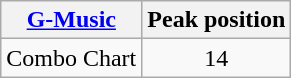<table class="wikitable">
<tr>
<th><a href='#'>G-Music</a></th>
<th>Peak position</th>
</tr>
<tr>
<td>Combo Chart</td>
<td align="center">14</td>
</tr>
</table>
